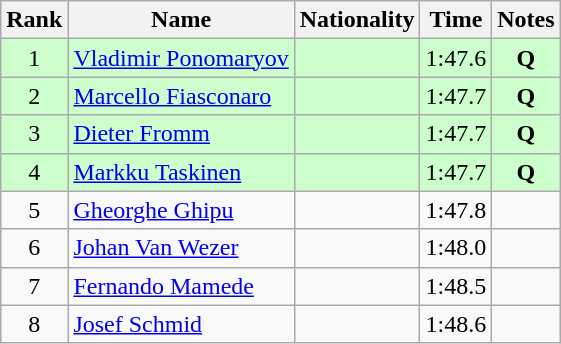<table class="wikitable sortable" style="text-align:center">
<tr>
<th>Rank</th>
<th>Name</th>
<th>Nationality</th>
<th>Time</th>
<th>Notes</th>
</tr>
<tr bgcolor=ccffcc>
<td>1</td>
<td align=left><a href='#'>Vladimir Ponomaryov</a></td>
<td align=left></td>
<td>1:47.6</td>
<td><strong>Q</strong></td>
</tr>
<tr bgcolor=ccffcc>
<td>2</td>
<td align=left><a href='#'>Marcello Fiasconaro</a></td>
<td align=left></td>
<td>1:47.7</td>
<td><strong>Q</strong></td>
</tr>
<tr bgcolor=ccffcc>
<td>3</td>
<td align=left><a href='#'>Dieter Fromm</a></td>
<td align=left></td>
<td>1:47.7</td>
<td><strong>Q</strong></td>
</tr>
<tr bgcolor=ccffcc>
<td>4</td>
<td align=left><a href='#'>Markku Taskinen</a></td>
<td align=left></td>
<td>1:47.7</td>
<td><strong>Q</strong></td>
</tr>
<tr>
<td>5</td>
<td align=left><a href='#'>Gheorghe Ghipu</a></td>
<td align=left></td>
<td>1:47.8</td>
<td></td>
</tr>
<tr>
<td>6</td>
<td align=left><a href='#'>Johan Van Wezer</a></td>
<td align=left></td>
<td>1:48.0</td>
<td></td>
</tr>
<tr>
<td>7</td>
<td align=left><a href='#'>Fernando Mamede</a></td>
<td align=left></td>
<td>1:48.5</td>
<td></td>
</tr>
<tr>
<td>8</td>
<td align=left><a href='#'>Josef Schmid</a></td>
<td align=left></td>
<td>1:48.6</td>
<td></td>
</tr>
</table>
